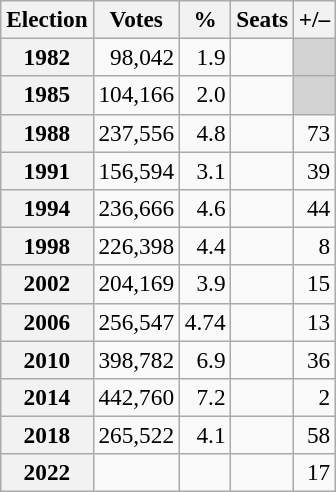<table class="wikitable" style="font-size:97%; text-align:right;">
<tr>
<th rowspan=1>Election</th>
<th colspan=1>Votes</th>
<th colspan=1>%</th>
<th rowspan=1>Seats</th>
<th rowspan=1>+/–</th>
</tr>
<tr>
<th>1982</th>
<td>98,042</td>
<td>1.9</td>
<td></td>
<td bgcolor="lightgrey"></td>
</tr>
<tr>
<th>1985</th>
<td>104,166</td>
<td>2.0</td>
<td></td>
<td bgcolor="lightgrey"></td>
</tr>
<tr>
<th>1988</th>
<td>237,556</td>
<td>4.8</td>
<td></td>
<td> 73</td>
</tr>
<tr>
<th>1991</th>
<td>156,594</td>
<td>3.1</td>
<td></td>
<td> 39</td>
</tr>
<tr>
<th>1994</th>
<td>236,666</td>
<td>4.6</td>
<td></td>
<td> 44</td>
</tr>
<tr>
<th>1998</th>
<td>226,398</td>
<td>4.4</td>
<td></td>
<td> 8</td>
</tr>
<tr>
<th>2002</th>
<td>204,169</td>
<td>3.9</td>
<td></td>
<td> 15</td>
</tr>
<tr>
<th>2006</th>
<td>256,547</td>
<td>4.74</td>
<td></td>
<td> 13</td>
</tr>
<tr>
<th>2010</th>
<td>398,782</td>
<td>6.9</td>
<td></td>
<td> 36</td>
</tr>
<tr>
<th>2014</th>
<td>442,760</td>
<td>7.2</td>
<td></td>
<td> 2</td>
</tr>
<tr>
<th>2018</th>
<td>265,522</td>
<td>4.1</td>
<td></td>
<td> 58</td>
</tr>
<tr>
<th>2022</th>
<td></td>
<td></td>
<td></td>
<td> 17</td>
</tr>
</table>
